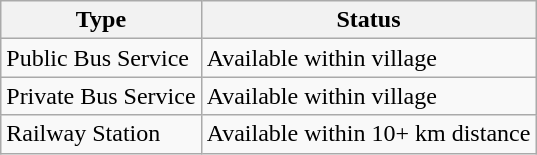<table class="wikitable">
<tr>
<th>Type</th>
<th>Status</th>
</tr>
<tr>
<td>Public Bus Service</td>
<td>Available within village</td>
</tr>
<tr>
<td>Private Bus Service</td>
<td>Available within village</td>
</tr>
<tr>
<td>Railway Station</td>
<td>Available within 10+ km distance</td>
</tr>
</table>
